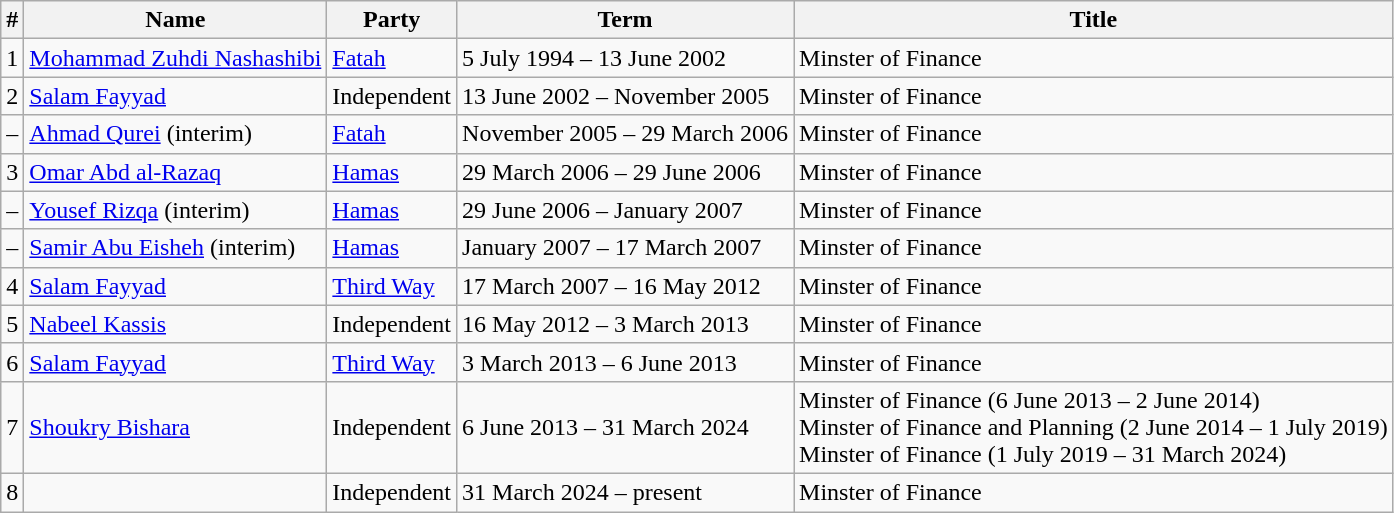<table class="wikitable">
<tr>
<th>#</th>
<th>Name</th>
<th>Party</th>
<th>Term</th>
<th>Title</th>
</tr>
<tr>
<td>1</td>
<td><a href='#'>Mohammad Zuhdi Nashashibi</a></td>
<td><a href='#'>Fatah</a></td>
<td>5 July 1994 – 13 June 2002</td>
<td>Minster of Finance</td>
</tr>
<tr>
<td>2</td>
<td><a href='#'>Salam Fayyad</a></td>
<td>Independent</td>
<td>13 June 2002 – November 2005</td>
<td>Minster of Finance</td>
</tr>
<tr>
<td>–</td>
<td><a href='#'>Ahmad Qurei</a> (interim)</td>
<td><a href='#'>Fatah</a></td>
<td>November 2005 – 29 March 2006</td>
<td>Minster of Finance</td>
</tr>
<tr>
<td>3</td>
<td><a href='#'>Omar Abd al-Razaq</a></td>
<td><a href='#'>Hamas</a></td>
<td>29 March 2006 – 29 June 2006</td>
<td>Minster of Finance</td>
</tr>
<tr>
<td>–</td>
<td><a href='#'>Yousef Rizqa</a> (interim)</td>
<td><a href='#'>Hamas</a></td>
<td>29 June 2006 – January 2007</td>
<td>Minster of Finance</td>
</tr>
<tr>
<td>–</td>
<td><a href='#'>Samir Abu Eisheh</a> (interim)</td>
<td><a href='#'>Hamas</a></td>
<td>January 2007 – 17 March 2007</td>
<td>Minster of Finance</td>
</tr>
<tr>
<td>4</td>
<td><a href='#'>Salam Fayyad</a></td>
<td><a href='#'>Third Way</a></td>
<td>17 March 2007 – 16 May 2012</td>
<td>Minster of Finance</td>
</tr>
<tr>
<td>5</td>
<td><a href='#'>Nabeel Kassis</a></td>
<td>Independent</td>
<td>16 May 2012 – 3 March 2013</td>
<td>Minster of Finance</td>
</tr>
<tr>
<td>6</td>
<td><a href='#'>Salam Fayyad</a></td>
<td><a href='#'>Third Way</a></td>
<td>3 March 2013 – 6 June 2013</td>
<td>Minster of Finance</td>
</tr>
<tr>
<td>7</td>
<td><a href='#'>Shoukry Bishara</a></td>
<td>Independent</td>
<td>6 June 2013 – 31 March 2024</td>
<td>Minster of Finance (6 June 2013 – 2 June 2014)<br>Minster of Finance and Planning (2 June 2014 – 1 July 2019)<br>Minster of Finance (1 July 2019 – 31 March 2024)</td>
</tr>
<tr>
<td>8</td>
<td></td>
<td>Independent</td>
<td>31 March 2024 – present</td>
<td>Minster of Finance</td>
</tr>
</table>
